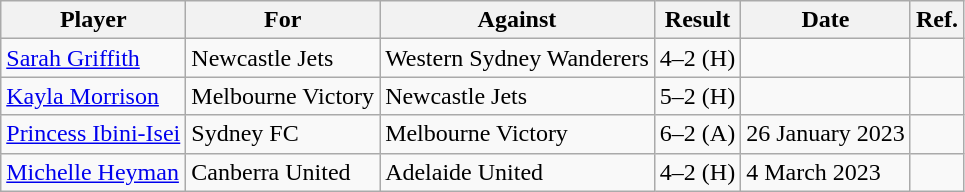<table class="wikitable">
<tr>
<th>Player</th>
<th>For</th>
<th>Against</th>
<th>Result</th>
<th>Date</th>
<th>Ref.</th>
</tr>
<tr>
<td> <a href='#'>Sarah Griffith</a></td>
<td>Newcastle Jets</td>
<td>Western Sydney Wanderers</td>
<td>4–2 (H)</td>
<td></td>
<td></td>
</tr>
<tr>
<td> <a href='#'>Kayla Morrison</a></td>
<td>Melbourne Victory</td>
<td>Newcastle Jets</td>
<td>5–2 (H)</td>
<td></td>
<td></td>
</tr>
<tr>
<td> <a href='#'>Princess Ibini-Isei</a></td>
<td>Sydney FC</td>
<td>Melbourne Victory</td>
<td>6–2 (A)</td>
<td>26 January 2023</td>
<td></td>
</tr>
<tr>
<td> <a href='#'>Michelle Heyman</a></td>
<td>Canberra United</td>
<td>Adelaide United</td>
<td>4–2 (H)</td>
<td>4 March 2023</td>
<td></td>
</tr>
</table>
